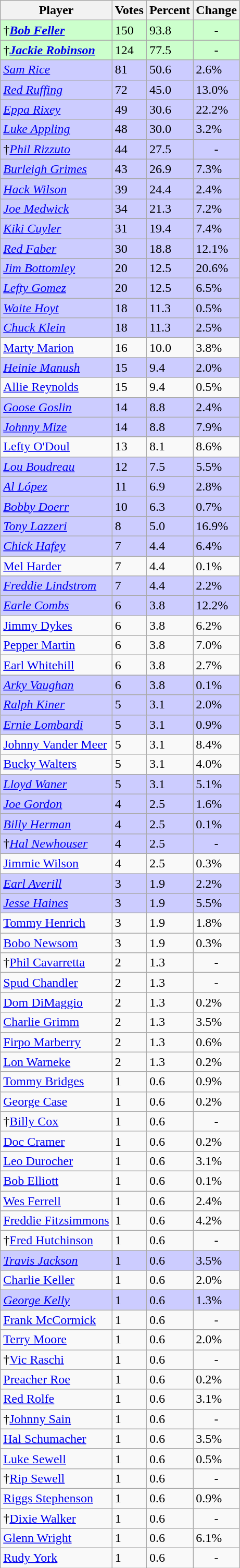<table class="wikitable sortable" border="1">
<tr>
<th>Player</th>
<th>Votes</th>
<th>Percent</th>
<th>Change</th>
</tr>
<tr bgcolor="#ccffcc">
<td>†<strong><em><a href='#'>Bob Feller</a></em></strong></td>
<td>150</td>
<td>93.8</td>
<td align=center>-</td>
</tr>
<tr bgcolor="#ccffcc">
<td>†<strong><em><a href='#'>Jackie Robinson</a></em></strong></td>
<td>124</td>
<td>77.5</td>
<td align=center>-</td>
</tr>
<tr bgcolor="#ccccff">
<td><em><a href='#'>Sam Rice</a></em></td>
<td>81</td>
<td>50.6</td>
<td align="left"> 2.6%</td>
</tr>
<tr bgcolor="#ccccff">
<td><em><a href='#'>Red Ruffing</a></em></td>
<td>72</td>
<td>45.0</td>
<td align="left"> 13.0%</td>
</tr>
<tr bgcolor="#ccccff">
<td><em><a href='#'>Eppa Rixey</a></em></td>
<td>49</td>
<td>30.6</td>
<td align="left"> 22.2%</td>
</tr>
<tr bgcolor="#ccccff">
<td><em><a href='#'>Luke Appling</a></em></td>
<td>48</td>
<td>30.0</td>
<td align="left"> 3.2%</td>
</tr>
<tr bgcolor="#ccccff">
<td>†<em><a href='#'>Phil Rizzuto</a></em></td>
<td>44</td>
<td>27.5</td>
<td align=center>-</td>
</tr>
<tr bgcolor="#ccccff">
<td><em><a href='#'>Burleigh Grimes</a></em></td>
<td>43</td>
<td>26.9</td>
<td align="left"> 7.3%</td>
</tr>
<tr bgcolor="#ccccff">
<td><em><a href='#'>Hack Wilson</a></em></td>
<td>39</td>
<td>24.4</td>
<td align="left"> 2.4%</td>
</tr>
<tr bgcolor="#ccccff">
<td><em><a href='#'>Joe Medwick</a></em></td>
<td>34</td>
<td>21.3</td>
<td align="left"> 7.2%</td>
</tr>
<tr bgcolor="#ccccff">
<td><em><a href='#'>Kiki Cuyler</a></em></td>
<td>31</td>
<td>19.4</td>
<td align="left"> 7.4%</td>
</tr>
<tr bgcolor="#ccccff">
<td><em><a href='#'>Red Faber</a></em></td>
<td>30</td>
<td>18.8</td>
<td align="left"> 12.1%</td>
</tr>
<tr bgcolor="#ccccff">
<td><em><a href='#'>Jim Bottomley</a></em></td>
<td>20</td>
<td>12.5</td>
<td align="left"> 20.6%</td>
</tr>
<tr bgcolor="#ccccff">
<td><em><a href='#'>Lefty Gomez</a></em></td>
<td>20</td>
<td>12.5</td>
<td align="left"> 6.5%</td>
</tr>
<tr bgcolor="#ccccff">
<td><em><a href='#'>Waite Hoyt</a></em></td>
<td>18</td>
<td>11.3</td>
<td align="left"> 0.5%</td>
</tr>
<tr bgcolor="#ccccff">
<td><em><a href='#'>Chuck Klein</a></em></td>
<td>18</td>
<td>11.3</td>
<td align="left"> 2.5%</td>
</tr>
<tr>
<td><a href='#'>Marty Marion</a></td>
<td>16</td>
<td>10.0</td>
<td align="left"> 3.8%</td>
</tr>
<tr bgcolor="#ccccff">
<td><em><a href='#'>Heinie Manush</a></em></td>
<td>15</td>
<td>9.4</td>
<td align="left"> 2.0%</td>
</tr>
<tr>
<td><a href='#'>Allie Reynolds</a></td>
<td>15</td>
<td>9.4</td>
<td align="left"> 0.5%</td>
</tr>
<tr bgcolor="#ccccff">
<td><em><a href='#'>Goose Goslin</a></em></td>
<td>14</td>
<td>8.8</td>
<td align="left"> 2.4%</td>
</tr>
<tr bgcolor="#ccccff">
<td><em><a href='#'>Johnny Mize</a></em></td>
<td>14</td>
<td>8.8</td>
<td align="left"> 7.9%</td>
</tr>
<tr>
<td><a href='#'>Lefty O'Doul</a></td>
<td>13</td>
<td>8.1</td>
<td align="left"> 8.6%</td>
</tr>
<tr bgcolor="#ccccff">
<td><em><a href='#'>Lou Boudreau</a></em></td>
<td>12</td>
<td>7.5</td>
<td align="left"> 5.5%</td>
</tr>
<tr bgcolor="#ccccff">
<td><em><a href='#'>Al López</a></em></td>
<td>11</td>
<td>6.9</td>
<td align="left"> 2.8%</td>
</tr>
<tr bgcolor="#ccccff">
<td><em><a href='#'>Bobby Doerr</a></em></td>
<td>10</td>
<td>6.3</td>
<td align="left"> 0.7%</td>
</tr>
<tr bgcolor="#ccccff">
<td><em><a href='#'>Tony Lazzeri</a></em></td>
<td>8</td>
<td>5.0</td>
<td align="left"> 16.9%</td>
</tr>
<tr bgcolor="#ccccff">
<td><em><a href='#'>Chick Hafey</a></em></td>
<td>7</td>
<td>4.4</td>
<td align="left"> 6.4%</td>
</tr>
<tr>
<td><a href='#'>Mel Harder</a></td>
<td>7</td>
<td>4.4</td>
<td align="left"> 0.1%</td>
</tr>
<tr bgcolor="#ccccff">
<td><em><a href='#'>Freddie Lindstrom</a></em></td>
<td>7</td>
<td>4.4</td>
<td align="left"> 2.2%</td>
</tr>
<tr bgcolor="#ccccff">
<td><em><a href='#'>Earle Combs</a></em></td>
<td>6</td>
<td>3.8</td>
<td align="left"> 12.2%</td>
</tr>
<tr>
<td><a href='#'>Jimmy Dykes</a></td>
<td>6</td>
<td>3.8</td>
<td align="left"> 6.2%</td>
</tr>
<tr>
<td><a href='#'>Pepper Martin</a></td>
<td>6</td>
<td>3.8</td>
<td align="left"> 7.0%</td>
</tr>
<tr>
<td><a href='#'>Earl Whitehill</a></td>
<td>6</td>
<td>3.8</td>
<td align="left"> 2.7%</td>
</tr>
<tr bgcolor="#ccccff">
<td><em><a href='#'>Arky Vaughan</a></em></td>
<td>6</td>
<td>3.8</td>
<td align="left"> 0.1%</td>
</tr>
<tr bgcolor="#ccccff">
<td><em><a href='#'>Ralph Kiner</a></em></td>
<td>5</td>
<td>3.1</td>
<td align="left"> 2.0%</td>
</tr>
<tr bgcolor="#ccccff">
<td><em><a href='#'>Ernie Lombardi</a></em></td>
<td>5</td>
<td>3.1</td>
<td align="left"> 0.9%</td>
</tr>
<tr>
<td><a href='#'>Johnny Vander Meer</a></td>
<td>5</td>
<td>3.1</td>
<td align="left"> 8.4%</td>
</tr>
<tr>
<td><a href='#'>Bucky Walters</a></td>
<td>5</td>
<td>3.1</td>
<td align="left"> 4.0%</td>
</tr>
<tr bgcolor="#ccccff">
<td><em><a href='#'>Lloyd Waner</a></em></td>
<td>5</td>
<td>3.1</td>
<td align="left"> 5.1%</td>
</tr>
<tr bgcolor="#ccccff">
<td><em><a href='#'>Joe Gordon</a></em></td>
<td>4</td>
<td>2.5</td>
<td align="left"> 1.6%</td>
</tr>
<tr bgcolor="#ccccff">
<td><em><a href='#'>Billy Herman</a></em></td>
<td>4</td>
<td>2.5</td>
<td align="left"> 0.1%</td>
</tr>
<tr bgcolor="#ccccff">
<td>†<em><a href='#'>Hal Newhouser</a></em></td>
<td>4</td>
<td>2.5</td>
<td align=center>-</td>
</tr>
<tr>
<td><a href='#'>Jimmie Wilson</a></td>
<td>4</td>
<td>2.5</td>
<td align="left"> 0.3%</td>
</tr>
<tr bgcolor="#ccccff">
<td><em><a href='#'>Earl Averill</a></em></td>
<td>3</td>
<td>1.9</td>
<td align="left"> 2.2%</td>
</tr>
<tr bgcolor="#ccccff">
<td><em><a href='#'>Jesse Haines</a></em></td>
<td>3</td>
<td>1.9</td>
<td align="left"> 5.5%</td>
</tr>
<tr>
<td><a href='#'>Tommy Henrich</a></td>
<td>3</td>
<td>1.9</td>
<td align="left"> 1.8%</td>
</tr>
<tr>
<td><a href='#'>Bobo Newsom</a></td>
<td>3</td>
<td>1.9</td>
<td align="left"> 0.3%</td>
</tr>
<tr>
<td>†<a href='#'>Phil Cavarretta</a></td>
<td>2</td>
<td>1.3</td>
<td align=center>-</td>
</tr>
<tr>
<td><a href='#'>Spud Chandler</a></td>
<td>2</td>
<td>1.3</td>
<td align=center>-</td>
</tr>
<tr>
<td><a href='#'>Dom DiMaggio</a></td>
<td>2</td>
<td>1.3</td>
<td align="left"> 0.2%</td>
</tr>
<tr>
<td><a href='#'>Charlie Grimm</a></td>
<td>2</td>
<td>1.3</td>
<td align="left"> 3.5%</td>
</tr>
<tr>
<td><a href='#'>Firpo Marberry</a></td>
<td>2</td>
<td>1.3</td>
<td align="left"> 0.6%</td>
</tr>
<tr>
<td><a href='#'>Lon Warneke</a></td>
<td>2</td>
<td>1.3</td>
<td align="left"> 0.2%</td>
</tr>
<tr>
<td><a href='#'>Tommy Bridges</a></td>
<td>1</td>
<td>0.6</td>
<td align="left"> 0.9%</td>
</tr>
<tr>
<td><a href='#'>George Case</a></td>
<td>1</td>
<td>0.6</td>
<td align="left"> 0.2%</td>
</tr>
<tr>
<td>†<a href='#'>Billy Cox</a></td>
<td>1</td>
<td>0.6</td>
<td align=center>-</td>
</tr>
<tr>
<td><a href='#'>Doc Cramer</a></td>
<td>1</td>
<td>0.6</td>
<td align="left"> 0.2%</td>
</tr>
<tr>
<td><a href='#'>Leo Durocher</a></td>
<td>1</td>
<td>0.6</td>
<td align="left"> 3.1%</td>
</tr>
<tr>
<td><a href='#'>Bob Elliott</a></td>
<td>1</td>
<td>0.6</td>
<td align="left"> 0.1%</td>
</tr>
<tr>
<td><a href='#'>Wes Ferrell</a></td>
<td>1</td>
<td>0.6</td>
<td align="left"> 2.4%</td>
</tr>
<tr>
<td><a href='#'>Freddie Fitzsimmons</a></td>
<td>1</td>
<td>0.6</td>
<td align="left"> 4.2%</td>
</tr>
<tr>
<td>†<a href='#'>Fred Hutchinson</a></td>
<td>1</td>
<td>0.6</td>
<td align=center>-</td>
</tr>
<tr bgcolor="#ccccff">
<td><em><a href='#'>Travis Jackson</a></em></td>
<td>1</td>
<td>0.6</td>
<td align="left"> 3.5%</td>
</tr>
<tr>
<td><a href='#'>Charlie Keller</a></td>
<td>1</td>
<td>0.6</td>
<td align="left"> 2.0%</td>
</tr>
<tr bgcolor="#ccccff">
<td><em><a href='#'>George Kelly</a></em></td>
<td>1</td>
<td>0.6</td>
<td align="left"> 1.3%</td>
</tr>
<tr>
<td><a href='#'>Frank McCormick</a></td>
<td>1</td>
<td>0.6</td>
<td align=center>-</td>
</tr>
<tr>
<td><a href='#'>Terry Moore</a></td>
<td>1</td>
<td>0.6</td>
<td align="left"> 2.0%</td>
</tr>
<tr>
<td>†<a href='#'>Vic Raschi</a></td>
<td>1</td>
<td>0.6</td>
<td align=center>-</td>
</tr>
<tr>
<td><a href='#'>Preacher Roe</a></td>
<td>1</td>
<td>0.6</td>
<td align="left"> 0.2%</td>
</tr>
<tr>
<td><a href='#'>Red Rolfe</a></td>
<td>1</td>
<td>0.6</td>
<td align="left"> 3.1%</td>
</tr>
<tr>
<td>†<a href='#'>Johnny Sain</a></td>
<td>1</td>
<td>0.6</td>
<td align=center>-</td>
</tr>
<tr>
<td><a href='#'>Hal Schumacher</a></td>
<td>1</td>
<td>0.6</td>
<td align="left"> 3.5%</td>
</tr>
<tr>
<td><a href='#'>Luke Sewell</a></td>
<td>1</td>
<td>0.6</td>
<td align="left"> 0.5%</td>
</tr>
<tr>
<td>†<a href='#'>Rip Sewell</a></td>
<td>1</td>
<td>0.6</td>
<td align=center>-</td>
</tr>
<tr>
<td><a href='#'>Riggs Stephenson</a></td>
<td>1</td>
<td>0.6</td>
<td align="left"> 0.9%</td>
</tr>
<tr>
<td>†<a href='#'>Dixie Walker</a></td>
<td>1</td>
<td>0.6</td>
<td align=center>-</td>
</tr>
<tr>
<td><a href='#'>Glenn Wright</a></td>
<td>1</td>
<td>0.6</td>
<td align="left"> 6.1%</td>
</tr>
<tr>
<td><a href='#'>Rudy York</a></td>
<td>1</td>
<td>0.6</td>
<td align=center>-</td>
</tr>
</table>
